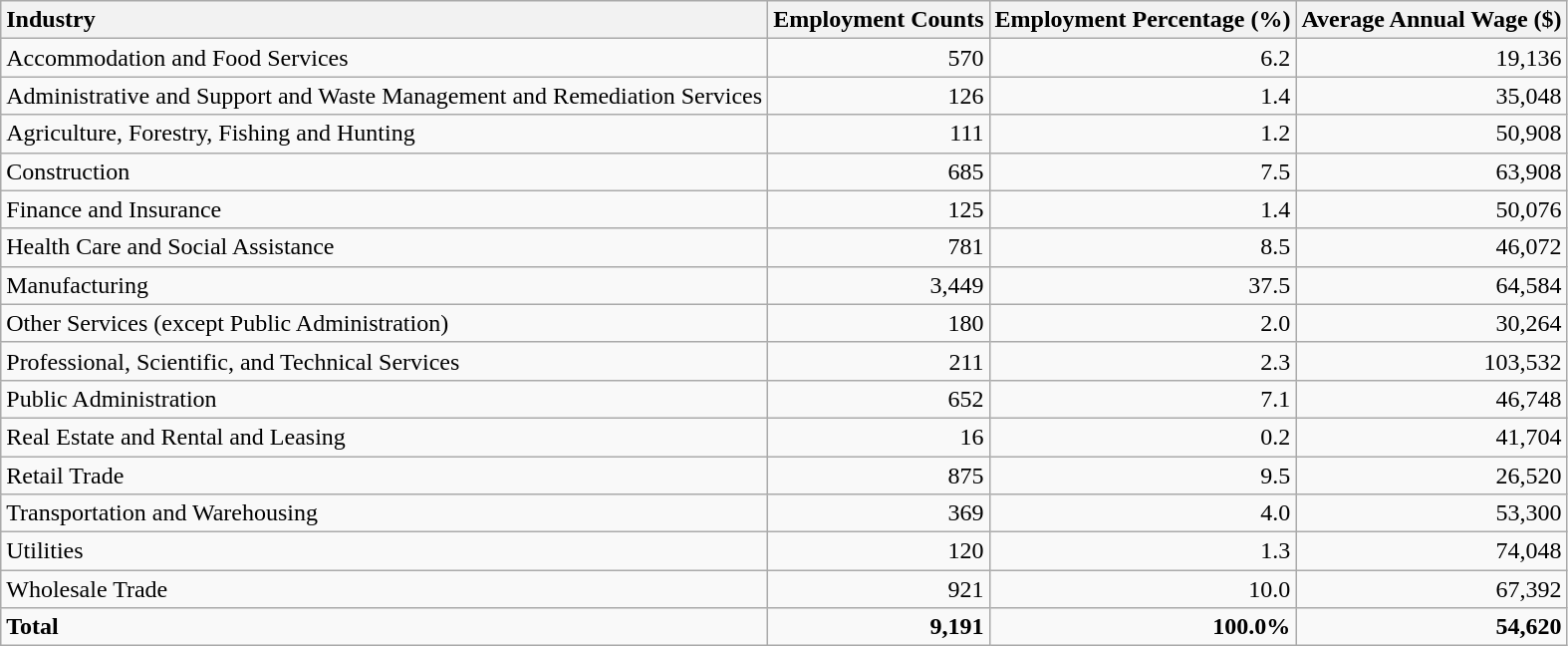<table class="wikitable sortable">
<tr>
<th style="text-align:left;">Industry</th>
<th style="text-align:right;">Employment Counts</th>
<th style="text-align:right;">Employment Percentage (%)</th>
<th style="text-align:right;">Average Annual Wage ($)</th>
</tr>
<tr>
<td style="text-align:left;">Accommodation and Food Services</td>
<td style="text-align:right;">570</td>
<td style="text-align:right;">6.2</td>
<td style="text-align:right;">19,136</td>
</tr>
<tr>
<td style="text-align:left;">Administrative and Support and Waste Management and Remediation Services</td>
<td style="text-align:right;">126</td>
<td style="text-align:right;">1.4</td>
<td style="text-align:right;">35,048</td>
</tr>
<tr>
<td style="text-align:left;">Agriculture, Forestry, Fishing and Hunting</td>
<td style="text-align:right;">111</td>
<td style="text-align:right;">1.2</td>
<td style="text-align:right;">50,908</td>
</tr>
<tr>
<td style="text-align:left;">Construction</td>
<td style="text-align:right;">685</td>
<td style="text-align:right;">7.5</td>
<td style="text-align:right;">63,908</td>
</tr>
<tr>
<td style="text-align:left;">Finance and Insurance</td>
<td style="text-align:right;">125</td>
<td style="text-align:right;">1.4</td>
<td style="text-align:right;">50,076</td>
</tr>
<tr>
<td style="text-align:left;">Health Care and Social Assistance</td>
<td style="text-align:right;">781</td>
<td style="text-align:right;">8.5</td>
<td style="text-align:right;">46,072</td>
</tr>
<tr>
<td style="text-align:left;">Manufacturing</td>
<td style="text-align:right;">3,449</td>
<td style="text-align:right;">37.5</td>
<td style="text-align:right;">64,584</td>
</tr>
<tr>
<td style="text-align:left;">Other Services (except Public Administration)</td>
<td style="text-align:right;">180</td>
<td style="text-align:right;">2.0</td>
<td style="text-align:right;">30,264</td>
</tr>
<tr>
<td style="text-align:left;">Professional, Scientific, and Technical Services</td>
<td style="text-align:right;">211</td>
<td style="text-align:right;">2.3</td>
<td style="text-align:right;">103,532</td>
</tr>
<tr>
<td style="text-align:left;">Public Administration</td>
<td style="text-align:right;">652</td>
<td style="text-align:right;">7.1</td>
<td style="text-align:right;">46,748</td>
</tr>
<tr>
<td style="text-align:left;">Real Estate and Rental and Leasing</td>
<td style="text-align:right;">16</td>
<td style="text-align:right;">0.2</td>
<td style="text-align:right;">41,704</td>
</tr>
<tr>
<td style="text-align:left;">Retail Trade</td>
<td style="text-align:right;">875</td>
<td style="text-align:right;">9.5</td>
<td style="text-align:right;">26,520</td>
</tr>
<tr>
<td style="text-align:left;">Transportation and Warehousing</td>
<td style="text-align:right;">369</td>
<td style="text-align:right;">4.0</td>
<td style="text-align:right;">53,300</td>
</tr>
<tr>
<td style="text-align:left;">Utilities</td>
<td style="text-align:right;">120</td>
<td style="text-align:right;">1.3</td>
<td style="text-align:right;">74,048</td>
</tr>
<tr>
<td style="text-align:left;">Wholesale Trade</td>
<td style="text-align:right;">921</td>
<td style="text-align:right;">10.0</td>
<td style="text-align:right;">67,392</td>
</tr>
<tr>
<td style="text-align:left; font-weight:bold;"><strong>Total</strong></td>
<td style="text-align:right; font-weight:bold;"><strong>9,191</strong></td>
<td style="text-align:right; font-weight:bold;"><strong>100.0%</strong></td>
<td style="text-align:right; font-weight:bold;"><strong>54,620</strong></td>
</tr>
</table>
